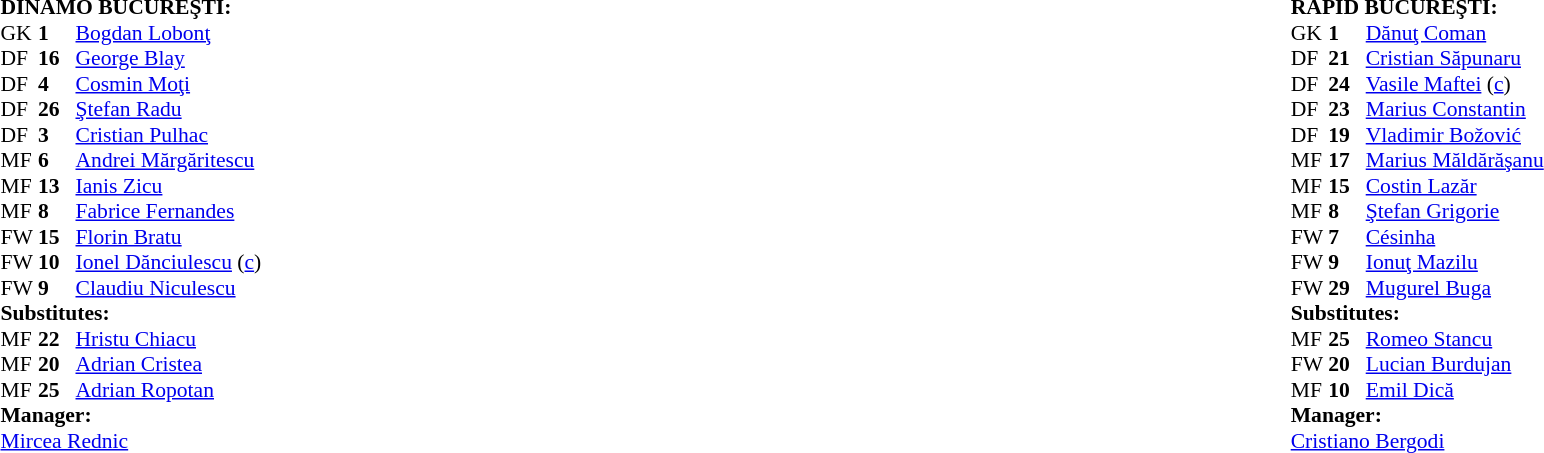<table width="100%">
<tr>
<td valign="top" width="50%"><br><table style="font-size: 90%" cellspacing="0" cellpadding="0">
<tr>
<td colspan="4"><strong>DINAMO BUCUREŞTI:</strong></td>
</tr>
<tr>
<th width=25></th>
<th width=25></th>
</tr>
<tr>
<td>GK</td>
<td><strong>1</strong></td>
<td> <a href='#'>Bogdan Lobonţ</a></td>
</tr>
<tr>
<td>DF</td>
<td><strong>16</strong></td>
<td> <a href='#'>George Blay</a></td>
</tr>
<tr>
<td>DF</td>
<td><strong>4</strong></td>
<td> <a href='#'>Cosmin Moţi</a></td>
<td></td>
</tr>
<tr>
<td>DF</td>
<td><strong>26</strong></td>
<td> <a href='#'>Ştefan Radu</a></td>
</tr>
<tr>
<td>DF</td>
<td><strong>3</strong></td>
<td> <a href='#'>Cristian Pulhac</a></td>
</tr>
<tr>
<td>MF</td>
<td><strong>6</strong></td>
<td> <a href='#'>Andrei Mărgăritescu</a></td>
<td></td>
<td></td>
</tr>
<tr>
<td>MF</td>
<td><strong>13</strong></td>
<td> <a href='#'>Ianis Zicu</a></td>
</tr>
<tr>
<td>MF</td>
<td><strong>8</strong></td>
<td> <a href='#'>Fabrice Fernandes</a></td>
<td></td>
<td></td>
</tr>
<tr>
<td>FW</td>
<td><strong>15</strong></td>
<td> <a href='#'>Florin Bratu</a></td>
<td></td>
<td></td>
</tr>
<tr>
<td>FW</td>
<td><strong>10</strong></td>
<td> <a href='#'>Ionel Dănciulescu</a> (<a href='#'>c</a>)</td>
</tr>
<tr>
<td>FW</td>
<td><strong>9</strong></td>
<td> <a href='#'>Claudiu Niculescu</a></td>
<td></td>
</tr>
<tr>
<td colspan=3><strong>Substitutes:</strong></td>
</tr>
<tr>
<td>MF</td>
<td><strong>22</strong></td>
<td> <a href='#'>Hristu Chiacu</a></td>
<td></td>
<td></td>
</tr>
<tr>
<td>MF</td>
<td><strong>20</strong></td>
<td> <a href='#'>Adrian Cristea</a></td>
<td></td>
<td></td>
</tr>
<tr>
<td>MF</td>
<td><strong>25</strong></td>
<td> <a href='#'>Adrian Ropotan</a></td>
<td></td>
<td></td>
</tr>
<tr>
<td colspan=3><strong>Manager:</strong></td>
</tr>
<tr>
<td colspan=4> <a href='#'>Mircea Rednic</a></td>
</tr>
</table>
</td>
<td><br><table style="font-size: 90%" cellspacing="0" cellpadding="0" align=center>
<tr>
<td colspan="4"><strong>RAPID BUCUREŞTI:</strong></td>
</tr>
<tr>
<th width=25></th>
<th width=25></th>
</tr>
<tr>
<td>GK</td>
<td><strong>1</strong></td>
<td> <a href='#'>Dănuţ Coman</a></td>
</tr>
<tr>
<td>DF</td>
<td><strong>21</strong></td>
<td> <a href='#'>Cristian Săpunaru</a></td>
<td></td>
</tr>
<tr>
<td>DF</td>
<td><strong>24</strong></td>
<td> <a href='#'>Vasile Maftei</a> (<a href='#'>c</a>)</td>
<td></td>
</tr>
<tr>
<td>DF</td>
<td><strong>23</strong></td>
<td> <a href='#'>Marius Constantin</a></td>
</tr>
<tr>
<td>DF</td>
<td><strong>19</strong></td>
<td> <a href='#'>Vladimir Božović</a></td>
</tr>
<tr>
<td>MF</td>
<td><strong>17</strong></td>
<td> <a href='#'>Marius Măldărăşanu</a></td>
</tr>
<tr>
<td>MF</td>
<td><strong>15</strong></td>
<td> <a href='#'>Costin Lazăr</a></td>
<td></td>
</tr>
<tr>
<td>MF</td>
<td><strong>8</strong></td>
<td> <a href='#'>Ştefan Grigorie</a></td>
<td></td>
</tr>
<tr>
<td>FW</td>
<td><strong>7</strong></td>
<td> <a href='#'>Césinha</a></td>
<td></td>
</tr>
<tr>
<td>FW</td>
<td><strong>9</strong></td>
<td> <a href='#'>Ionuţ Mazilu</a></td>
</tr>
<tr>
<td>FW</td>
<td><strong>29</strong></td>
<td> <a href='#'>Mugurel Buga</a></td>
<td></td>
</tr>
<tr>
<td colspan=3><strong>Substitutes:</strong></td>
</tr>
<tr>
<td>MF</td>
<td><strong>25</strong></td>
<td> <a href='#'>Romeo Stancu</a></td>
<td></td>
<td></td>
</tr>
<tr>
<td>FW</td>
<td><strong>20</strong></td>
<td> <a href='#'>Lucian Burdujan</a></td>
<td></td>
<td></td>
</tr>
<tr>
<td>MF</td>
<td><strong>10</strong></td>
<td> <a href='#'>Emil Dică</a></td>
<td></td>
<td></td>
</tr>
<tr>
<td colspan=3><strong>Manager:</strong></td>
</tr>
<tr>
<td colspan=4> <a href='#'>Cristiano Bergodi</a></td>
</tr>
</table>
</td>
</tr>
<tr>
</tr>
</table>
